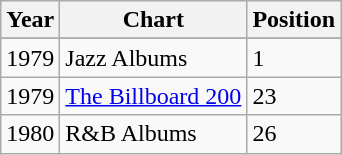<table class="wikitable" border="1">
<tr>
<th>Year</th>
<th>Chart</th>
<th>Position</th>
</tr>
<tr>
</tr>
<tr>
<td>1979</td>
<td>Jazz Albums</td>
<td>1</td>
</tr>
<tr>
<td>1979</td>
<td><a href='#'>The Billboard 200</a></td>
<td>23</td>
</tr>
<tr>
<td>1980</td>
<td>R&B Albums</td>
<td>26</td>
</tr>
</table>
